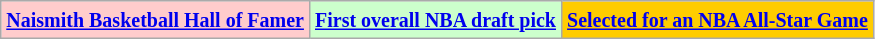<table class="wikitable">
<tr>
<td bgcolor="#FFCCCC"><small><strong><a href='#'>Naismith Basketball Hall of Famer</a></strong></small></td>
<td bgcolor="#CCFFCC"><small><strong><a href='#'>First overall NBA draft pick</a></strong></small></td>
<td bgcolor="FFCC00"><small><strong><a href='#'>Selected for an NBA All-Star Game</a></strong></small></td>
</tr>
</table>
